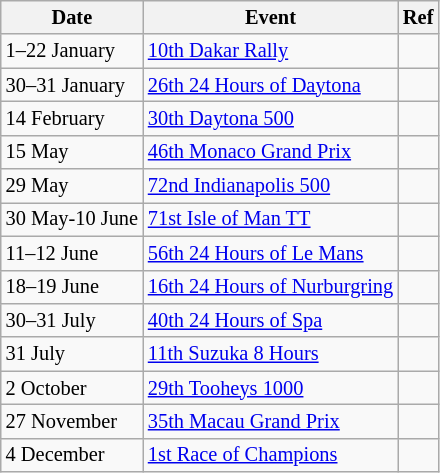<table class="wikitable" style="font-size: 85%">
<tr>
<th>Date</th>
<th>Event</th>
<th>Ref</th>
</tr>
<tr>
<td>1–22 January</td>
<td><a href='#'>10th Dakar Rally</a></td>
<td></td>
</tr>
<tr>
<td>30–31 January</td>
<td><a href='#'>26th 24 Hours of Daytona</a></td>
<td></td>
</tr>
<tr>
<td>14 February</td>
<td><a href='#'>30th Daytona 500</a></td>
<td></td>
</tr>
<tr>
<td>15 May</td>
<td><a href='#'>46th Monaco Grand Prix</a></td>
<td></td>
</tr>
<tr>
<td>29 May</td>
<td><a href='#'>72nd Indianapolis 500</a></td>
<td></td>
</tr>
<tr>
<td>30 May-10 June</td>
<td><a href='#'>71st Isle of Man TT</a></td>
<td></td>
</tr>
<tr>
<td>11–12 June</td>
<td><a href='#'>56th 24 Hours of Le Mans</a></td>
<td></td>
</tr>
<tr>
<td>18–19 June</td>
<td><a href='#'>16th 24 Hours of Nurburgring</a></td>
<td></td>
</tr>
<tr>
<td>30–31 July</td>
<td><a href='#'>40th 24 Hours of Spa</a></td>
<td></td>
</tr>
<tr>
<td>31 July</td>
<td><a href='#'>11th Suzuka 8 Hours</a></td>
<td></td>
</tr>
<tr>
<td>2 October</td>
<td><a href='#'>29th Tooheys 1000</a></td>
<td></td>
</tr>
<tr>
<td>27 November</td>
<td><a href='#'>35th Macau Grand Prix</a></td>
<td></td>
</tr>
<tr>
<td>4 December</td>
<td><a href='#'>1st Race of Champions</a></td>
<td></td>
</tr>
</table>
